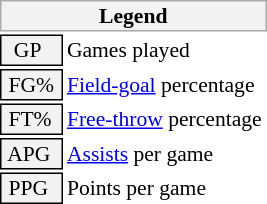<table class="toccolours" style="font-size: 90%; white-space: nowrap;">
<tr>
<th colspan="6" style="background:#f2f2f2; border:1px solid #aaa;">Legend</th>
</tr>
<tr>
<td style="background:#f2f2f2; border:1px solid black;">  GP</td>
<td>Games played</td>
</tr>
<tr>
<td style="background:#f2f2f2; border:1px solid black;"> FG% </td>
<td style="padding-right: 8px"><a href='#'>Field-goal</a> percentage</td>
</tr>
<tr>
<td style="background:#f2f2f2; border:1px solid black;"> FT% </td>
<td><a href='#'>Free-throw</a> percentage</td>
</tr>
<tr>
<td style="background:#f2f2f2; border:1px solid black;"> APG </td>
<td><a href='#'>Assists</a> per game</td>
</tr>
<tr>
<td style="background:#f2f2f2; border:1px solid black;"> PPG </td>
<td>Points per game</td>
</tr>
<tr>
</tr>
</table>
